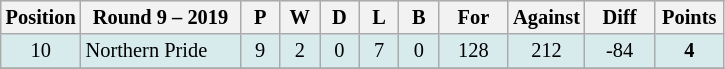<table class="wikitable" style="text-align:center; font-size:85%;">
<tr style="background: #d7ebed;">
<th width="40" abbr="Position">Position</th>
<th width="100">Round 9 – 2019</th>
<th width="20" abbr="Played">P</th>
<th width="20" abbr="Won">W</th>
<th width="20" abbr="Drawn">D</th>
<th width="20" abbr="Lost">L</th>
<th width="20" abbr="Bye">B</th>
<th width="40" abbr="Points for">For</th>
<th width="40" abbr="Points against">Against</th>
<th width="40" abbr="Points difference">Diff</th>
<th width="40" abbr="Points">Points</th>
</tr>
<tr style="background: #d7ebed;">
<td>10</td>
<td style="text-align:left;"> Northern Pride</td>
<td>9</td>
<td>2</td>
<td>0</td>
<td>7</td>
<td>0</td>
<td>128</td>
<td>212</td>
<td>-84</td>
<td><strong>4</strong></td>
</tr>
<tr>
</tr>
</table>
